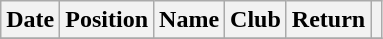<table class="wikitable" style="text-align:center;">
<tr>
<th>Date</th>
<th>Position</th>
<th>Name</th>
<th>Club</th>
<th>Return</th>
<th></th>
</tr>
<tr>
</tr>
</table>
